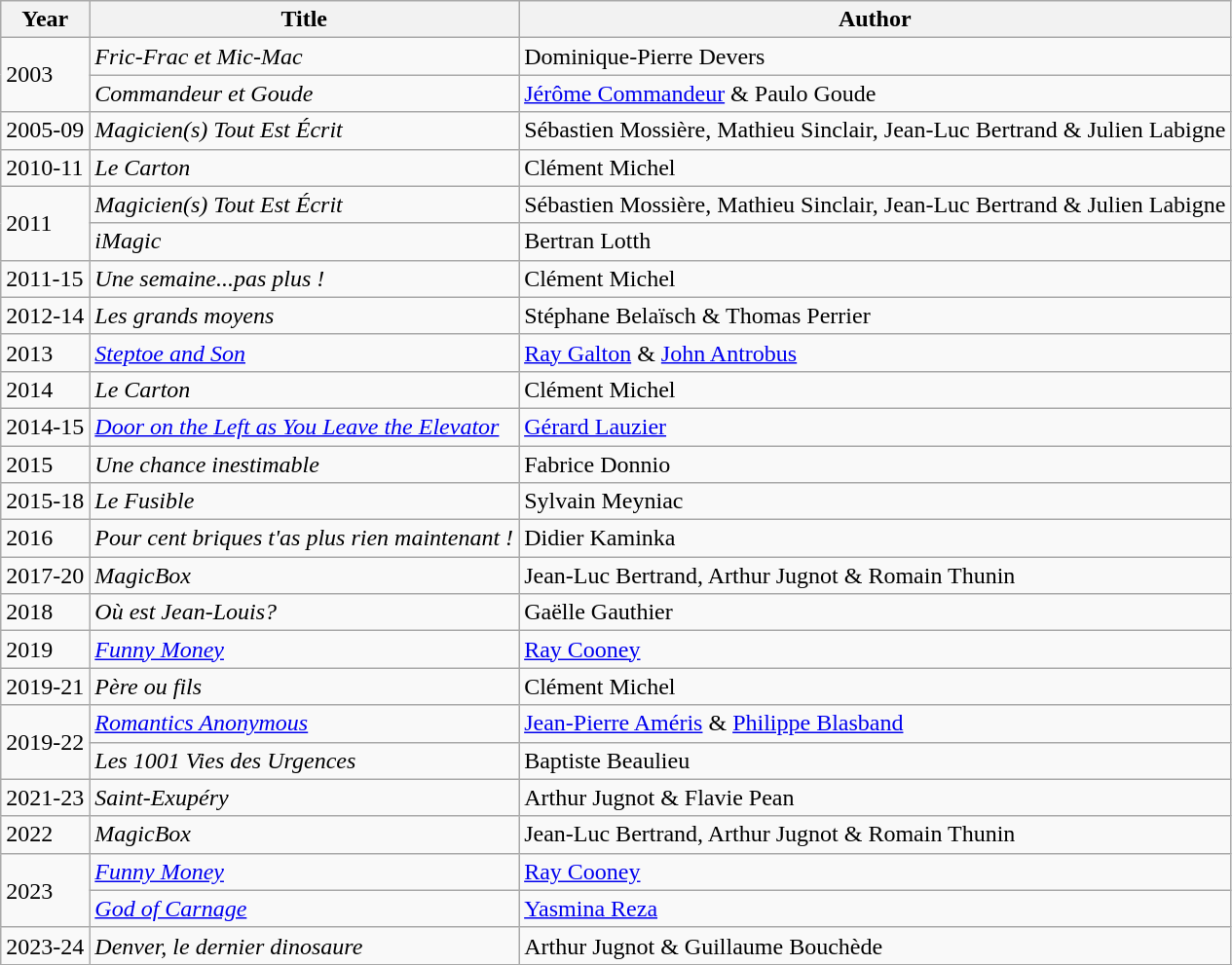<table class="wikitable">
<tr>
<th>Year</th>
<th>Title</th>
<th>Author</th>
</tr>
<tr>
<td rowspan=2>2003</td>
<td><em>Fric-Frac et Mic-Mac</em></td>
<td>Dominique-Pierre Devers</td>
</tr>
<tr>
<td><em>Commandeur et Goude</em></td>
<td><a href='#'>Jérôme Commandeur</a> & Paulo Goude</td>
</tr>
<tr>
<td>2005-09</td>
<td><em>Magicien(s) Tout Est Écrit</em></td>
<td>Sébastien Mossière, Mathieu Sinclair, Jean-Luc Bertrand & Julien Labigne</td>
</tr>
<tr>
<td>2010-11</td>
<td><em>Le Carton</em></td>
<td>Clément Michel</td>
</tr>
<tr>
<td rowspan=2>2011</td>
<td><em>Magicien(s) Tout Est Écrit</em></td>
<td>Sébastien Mossière, Mathieu Sinclair, Jean-Luc Bertrand & Julien Labigne</td>
</tr>
<tr>
<td><em>iMagic</em></td>
<td>Bertran Lotth</td>
</tr>
<tr>
<td>2011-15</td>
<td><em>Une semaine...pas plus !</em></td>
<td>Clément Michel</td>
</tr>
<tr>
<td>2012-14</td>
<td><em>Les grands moyens</em></td>
<td>Stéphane Belaïsch & Thomas Perrier</td>
</tr>
<tr>
<td>2013</td>
<td><em><a href='#'>Steptoe and Son</a></em></td>
<td><a href='#'>Ray Galton</a> & <a href='#'>John Antrobus</a></td>
</tr>
<tr>
<td>2014</td>
<td><em>Le Carton</em></td>
<td>Clément Michel</td>
</tr>
<tr>
<td>2014-15</td>
<td><em><a href='#'>Door on the Left as You Leave the Elevator</a></em></td>
<td><a href='#'>Gérard Lauzier</a></td>
</tr>
<tr>
<td>2015</td>
<td><em>Une chance inestimable</em></td>
<td>Fabrice Donnio</td>
</tr>
<tr>
<td>2015-18</td>
<td><em>Le Fusible</em></td>
<td>Sylvain Meyniac</td>
</tr>
<tr>
<td>2016</td>
<td><em>Pour cent briques t'as plus rien maintenant !</em></td>
<td>Didier Kaminka</td>
</tr>
<tr>
<td>2017-20</td>
<td><em>MagicBox</em></td>
<td>Jean-Luc Bertrand, Arthur Jugnot & Romain Thunin</td>
</tr>
<tr>
<td>2018</td>
<td><em>Où est Jean-Louis?</em></td>
<td>Gaëlle Gauthier</td>
</tr>
<tr>
<td>2019</td>
<td><em><a href='#'>Funny Money</a></em></td>
<td><a href='#'>Ray Cooney</a></td>
</tr>
<tr>
<td>2019-21</td>
<td><em>Père ou fils</em></td>
<td>Clément Michel</td>
</tr>
<tr>
<td rowspan=2>2019-22</td>
<td><em><a href='#'>Romantics Anonymous</a></em></td>
<td><a href='#'>Jean-Pierre Améris</a> & <a href='#'>Philippe Blasband</a></td>
</tr>
<tr>
<td><em>Les 1001 Vies des Urgences</em></td>
<td>Baptiste Beaulieu</td>
</tr>
<tr>
<td>2021-23</td>
<td><em>Saint-Exupéry</em></td>
<td>Arthur Jugnot & Flavie Pean</td>
</tr>
<tr>
<td>2022</td>
<td><em>MagicBox</em></td>
<td>Jean-Luc Bertrand, Arthur Jugnot & Romain Thunin</td>
</tr>
<tr>
<td rowspan=2>2023</td>
<td><em><a href='#'>Funny Money</a></em></td>
<td><a href='#'>Ray Cooney</a></td>
</tr>
<tr>
<td><em><a href='#'>God of Carnage</a></em></td>
<td><a href='#'>Yasmina Reza</a></td>
</tr>
<tr>
<td>2023-24</td>
<td><em>Denver, le dernier dinosaure</em></td>
<td>Arthur Jugnot & Guillaume Bouchède</td>
</tr>
<tr>
</tr>
</table>
